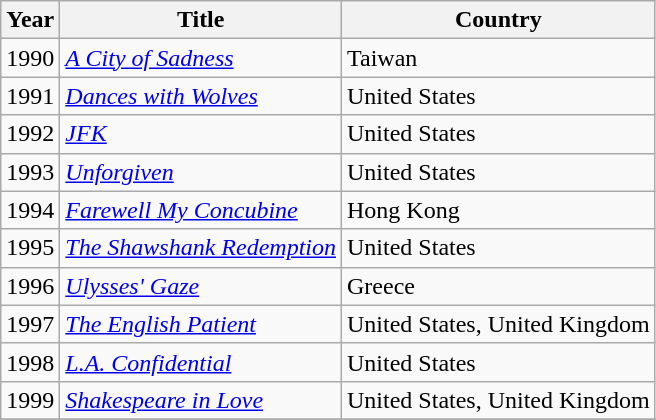<table class="wikitable">
<tr>
<th>Year</th>
<th>Title</th>
<th>Country</th>
</tr>
<tr>
<td>1990</td>
<td><em><a href='#'>A City of Sadness</a></em></td>
<td>Taiwan</td>
</tr>
<tr>
<td>1991</td>
<td><em><a href='#'>Dances with Wolves</a></em></td>
<td>United States</td>
</tr>
<tr>
<td>1992</td>
<td><em><a href='#'>JFK</a></em></td>
<td>United States</td>
</tr>
<tr>
<td>1993</td>
<td><em><a href='#'>Unforgiven</a></em></td>
<td>United States</td>
</tr>
<tr>
<td>1994</td>
<td><em><a href='#'>Farewell My Concubine</a></em></td>
<td>Hong Kong</td>
</tr>
<tr>
<td>1995</td>
<td><em><a href='#'>The Shawshank Redemption</a></em></td>
<td>United States</td>
</tr>
<tr>
<td>1996</td>
<td><em><a href='#'>Ulysses' Gaze</a></em></td>
<td>Greece</td>
</tr>
<tr>
<td>1997</td>
<td><em><a href='#'>The English Patient</a></em></td>
<td>United States, United Kingdom</td>
</tr>
<tr>
<td>1998</td>
<td><em><a href='#'>L.A. Confidential</a></em></td>
<td>United States</td>
</tr>
<tr>
<td>1999</td>
<td><em><a href='#'>Shakespeare in Love</a></em></td>
<td>United States, United Kingdom</td>
</tr>
<tr>
</tr>
</table>
